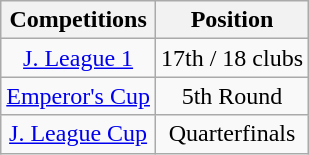<table class="wikitable" style="text-align:center;">
<tr>
<th>Competitions</th>
<th>Position</th>
</tr>
<tr>
<td><a href='#'>J. League 1</a></td>
<td>17th / 18 clubs</td>
</tr>
<tr>
<td><a href='#'>Emperor's Cup</a></td>
<td>5th Round</td>
</tr>
<tr>
<td><a href='#'>J. League Cup</a></td>
<td>Quarterfinals</td>
</tr>
</table>
